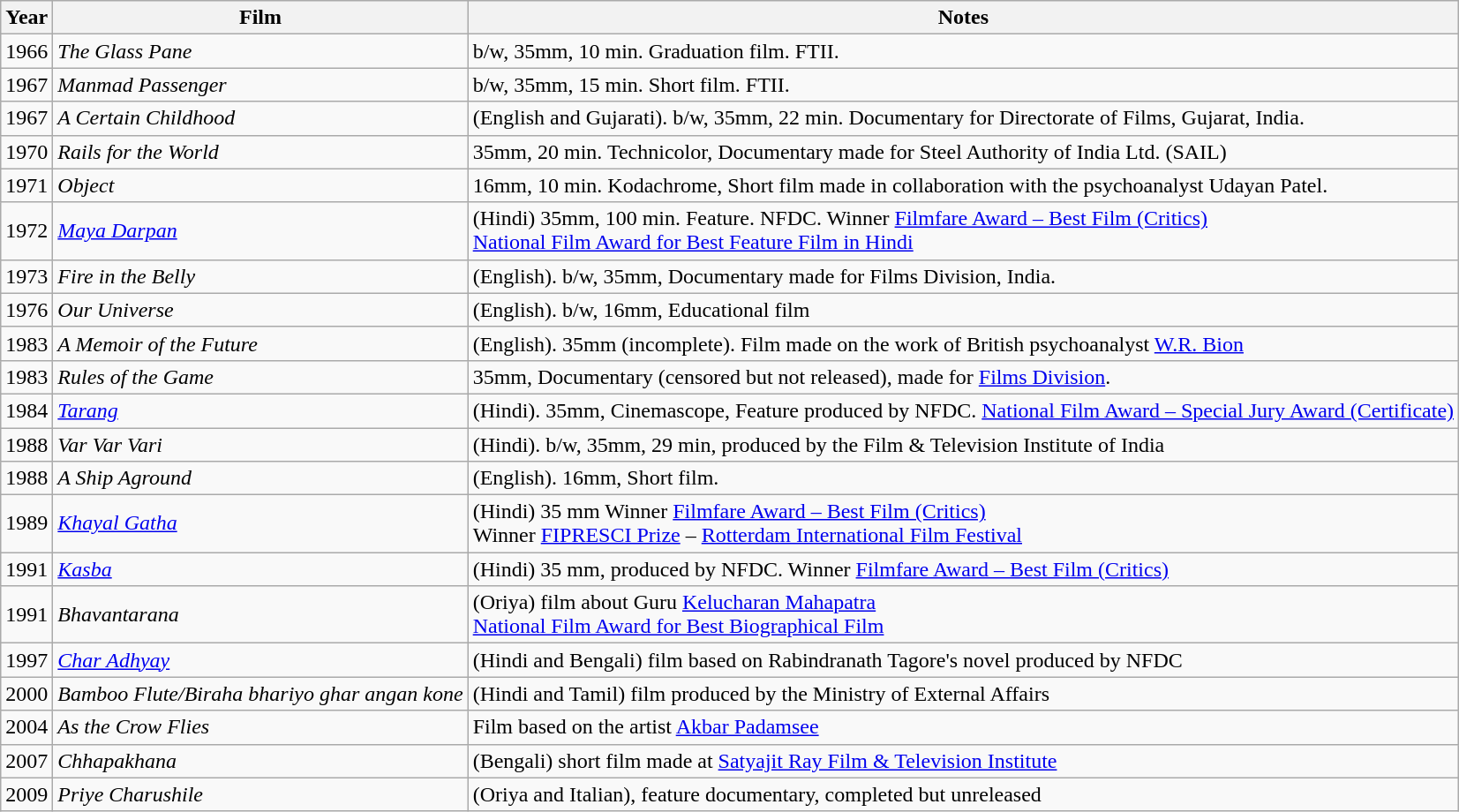<table class="wikitable">
<tr>
<th>Year</th>
<th>Film</th>
<th>Notes</th>
</tr>
<tr>
<td>1966</td>
<td><em>The Glass Pane</em></td>
<td>b/w, 35mm, 10 min. Graduation film. FTII.</td>
</tr>
<tr>
<td>1967</td>
<td><em>Manmad Passenger</em></td>
<td>b/w, 35mm, 15 min. Short film. FTII.</td>
</tr>
<tr>
<td>1967</td>
<td><em>A Certain Childhood</em></td>
<td>(English and Gujarati). b/w, 35mm, 22 min. Documentary for Directorate of Films, Gujarat, India.</td>
</tr>
<tr>
<td>1970</td>
<td><em>Rails for the World</em></td>
<td>35mm, 20 min. Technicolor, Documentary made for Steel Authority of India Ltd. (SAIL)</td>
</tr>
<tr>
<td>1971</td>
<td><em>Object</em></td>
<td>16mm, 10 min. Kodachrome, Short film made in collaboration with the psychoanalyst Udayan Patel.</td>
</tr>
<tr>
<td>1972</td>
<td><em><a href='#'>Maya Darpan</a></em></td>
<td>(Hindi) 35mm, 100 min. Feature. NFDC. Winner <a href='#'>Filmfare Award – Best Film (Critics)</a><br><a href='#'>National Film Award for Best Feature Film in Hindi</a></td>
</tr>
<tr>
<td>1973</td>
<td><em>Fire in the Belly</em></td>
<td>(English). b/w, 35mm, Documentary made for Films Division, India.</td>
</tr>
<tr>
<td>1976</td>
<td><em>Our Universe</em></td>
<td>(English). b/w, 16mm, Educational film</td>
</tr>
<tr>
<td>1983</td>
<td><em>A Memoir of the Future</em></td>
<td>(English). 35mm (incomplete). Film made on the work of British psychoanalyst <a href='#'>W.R. Bion</a></td>
</tr>
<tr>
<td>1983</td>
<td><em>Rules of the Game</em></td>
<td>35mm, Documentary (censored but not released), made for <a href='#'>Films Division</a>.</td>
</tr>
<tr>
<td>1984</td>
<td><em><a href='#'>Tarang</a></em></td>
<td>(Hindi). 35mm, Cinemascope, Feature produced by NFDC.  <a href='#'>National Film Award – Special Jury Award (Certificate)</a></td>
</tr>
<tr>
<td>1988</td>
<td><em>Var Var Vari</em></td>
<td>(Hindi). b/w, 35mm, 29 min, produced by the Film & Television Institute of India</td>
</tr>
<tr>
<td>1988</td>
<td><em>A Ship Aground</em></td>
<td>(English). 16mm, Short film.</td>
</tr>
<tr>
<td>1989</td>
<td><em><a href='#'>Khayal Gatha</a></em></td>
<td>(Hindi) 35 mm Winner <a href='#'>Filmfare Award – Best Film (Critics)</a><br>Winner <a href='#'>FIPRESCI Prize</a> – <a href='#'>Rotterdam International Film Festival</a></td>
</tr>
<tr>
<td>1991</td>
<td><em><a href='#'>Kasba</a></em></td>
<td>(Hindi) 35 mm, produced by NFDC. Winner <a href='#'>Filmfare Award – Best Film (Critics)</a></td>
</tr>
<tr>
<td>1991</td>
<td><em>Bhavantarana</em></td>
<td>(Oriya) film about Guru <a href='#'>Kelucharan Mahapatra</a> <br><a href='#'>National Film Award for Best Biographical Film</a></td>
</tr>
<tr>
<td>1997</td>
<td><em><a href='#'>Char Adhyay</a></em></td>
<td>(Hindi and Bengali) film based on Rabindranath Tagore's novel produced by NFDC</td>
</tr>
<tr>
<td>2000</td>
<td><em>Bamboo Flute/Biraha bhariyo ghar angan kone</em></td>
<td>(Hindi and Tamil) film produced by the Ministry of External Affairs</td>
</tr>
<tr>
<td>2004</td>
<td><em>As the Crow Flies</em></td>
<td>Film based on the artist <a href='#'>Akbar Padamsee</a></td>
</tr>
<tr>
<td>2007</td>
<td><em>Chhapakhana</em></td>
<td>(Bengali) short film made at <a href='#'>Satyajit Ray Film & Television Institute</a></td>
</tr>
<tr>
<td>2009</td>
<td><em>Priye Charushile</em></td>
<td>(Oriya and Italian), feature documentary, completed but unreleased</td>
</tr>
</table>
